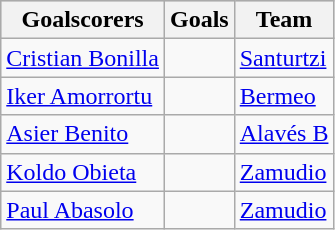<table class="wikitable sortable" class="wikitable">
<tr style="background:#ccc; text-align:center;">
<th>Goalscorers</th>
<th>Goals</th>
<th>Team</th>
</tr>
<tr>
<td> <a href='#'>Cristian Bonilla</a></td>
<td></td>
<td><a href='#'>Santurtzi</a></td>
</tr>
<tr>
<td> <a href='#'>Iker Amorrortu</a></td>
<td></td>
<td><a href='#'>Bermeo</a></td>
</tr>
<tr>
<td> <a href='#'>Asier Benito</a></td>
<td></td>
<td><a href='#'>Alavés B</a></td>
</tr>
<tr>
<td> <a href='#'>Koldo Obieta</a></td>
<td></td>
<td><a href='#'>Zamudio</a></td>
</tr>
<tr>
<td> <a href='#'>Paul Abasolo</a></td>
<td></td>
<td><a href='#'>Zamudio</a></td>
</tr>
</table>
